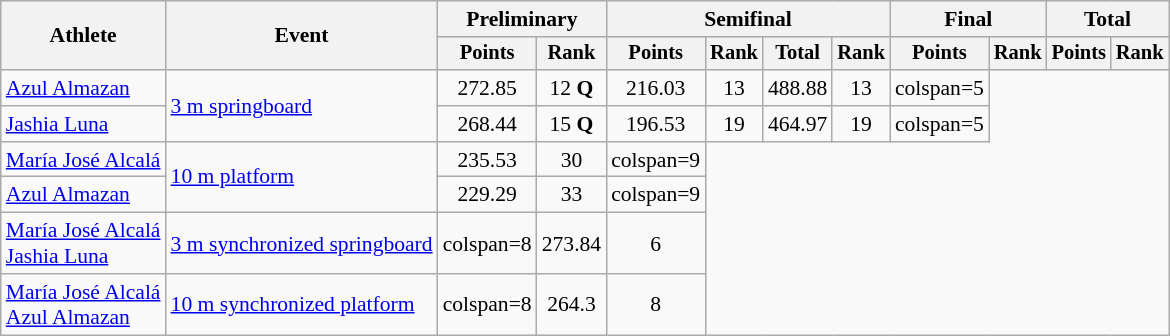<table class=wikitable style=font-size:90%;text-align:center>
<tr>
<th rowspan=2>Athlete</th>
<th rowspan=2>Event</th>
<th colspan=2>Preliminary</th>
<th colspan=4>Semifinal</th>
<th colspan=2>Final</th>
<th colspan=2>Total</th>
</tr>
<tr style=font-size:95%>
<th>Points</th>
<th>Rank</th>
<th>Points</th>
<th>Rank</th>
<th>Total</th>
<th>Rank</th>
<th>Points</th>
<th>Rank</th>
<th>Points</th>
<th>Rank</th>
</tr>
<tr>
<td align=left><a href='#'>Azul Almazan</a></td>
<td align=left rowspan=2><a href='#'>3 m springboard</a></td>
<td>272.85</td>
<td>12 <strong>Q</strong></td>
<td>216.03</td>
<td>13</td>
<td>488.88</td>
<td>13</td>
<td>colspan=5 </td>
</tr>
<tr>
<td align=left><a href='#'>Jashia Luna</a></td>
<td>268.44</td>
<td>15 <strong>Q</strong></td>
<td>196.53</td>
<td>19</td>
<td>464.97</td>
<td>19</td>
<td>colspan=5 </td>
</tr>
<tr>
<td align=left><a href='#'>María José Alcalá</a></td>
<td align=left rowspan=2><a href='#'>10 m platform</a></td>
<td>235.53</td>
<td>30</td>
<td>colspan=9 </td>
</tr>
<tr>
<td align=left><a href='#'>Azul Almazan</a></td>
<td>229.29</td>
<td>33</td>
<td>colspan=9 </td>
</tr>
<tr>
<td align=left><a href='#'>María José Alcalá</a><br><a href='#'>Jashia Luna</a></td>
<td align=left><a href='#'>3 m synchronized springboard</a></td>
<td>colspan=8 </td>
<td>273.84</td>
<td>6</td>
</tr>
<tr>
<td align=left><a href='#'>María José Alcalá</a><br><a href='#'>Azul Almazan</a></td>
<td align=left><a href='#'>10 m synchronized platform</a></td>
<td>colspan=8 </td>
<td>264.3</td>
<td>8</td>
</tr>
</table>
